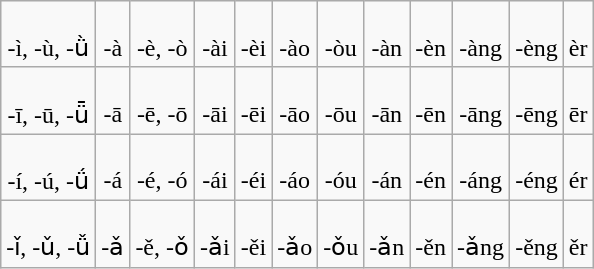<table class="wikitable">
<tr align="center">
<td> <br> -ì, -ù, -ǜ</td>
<td> <br> -à</td>
<td> <br> -è, -ò</td>
<td> <br> -ài</td>
<td> <br> -èi</td>
<td> <br> -ào</td>
<td> <br> -òu</td>
<td> <br> -àn</td>
<td> <br> -èn</td>
<td> <br> -àng</td>
<td> <br> -èng</td>
<td> <br> èr</td>
</tr>
<tr align="center">
<td> <br> -ī, -ū, -ǖ</td>
<td> <br> -ā</td>
<td> <br> -ē, -ō</td>
<td> <br> -āi</td>
<td> <br> -ēi</td>
<td> <br> -āo</td>
<td> <br> -ōu</td>
<td> <br> -ān</td>
<td> <br> -ēn</td>
<td> <br> -āng</td>
<td> <br> -ēng</td>
<td> <br> ēr</td>
</tr>
<tr align="center">
<td> <br> -í, -ú, -ǘ</td>
<td> <br> -á</td>
<td> <br> -é, -ó</td>
<td> <br> -ái</td>
<td> <br> -éi</td>
<td> <br> -áo</td>
<td> <br> -óu</td>
<td> <br> -án</td>
<td> <br> -én</td>
<td> <br> -áng</td>
<td> <br> -éng</td>
<td> <br> ér</td>
</tr>
<tr align="center">
<td> <br> -ǐ, -ǔ, -ǚ</td>
<td> <br> -ǎ</td>
<td> <br> -ě, -ǒ</td>
<td> <br> -ǎi</td>
<td> <br> -ěi</td>
<td> <br> -ǎo</td>
<td> <br> -ǒu</td>
<td> <br> -ǎn</td>
<td> <br> -ěn</td>
<td> <br> -ǎng</td>
<td> <br> -ěng</td>
<td> <br> ěr</td>
</tr>
</table>
